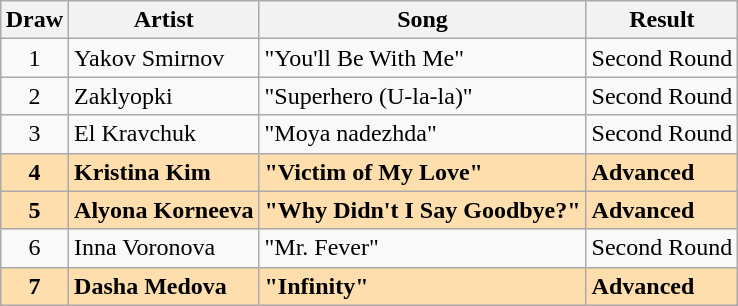<table class="sortable wikitable" style="margin: 1em auto 1em auto; text-align:center;">
<tr>
<th>Draw</th>
<th>Artist</th>
<th>Song</th>
<th>Result</th>
</tr>
<tr>
<td>1</td>
<td style="text-align:left;">Yakov Smirnov</td>
<td style="text-align:left;">"You'll Be With Me"</td>
<td style="text-align:left;">Second Round</td>
</tr>
<tr>
<td>2</td>
<td style="text-align:left;">Zaklyopki</td>
<td style="text-align:left;">"Superhero (U-la-la)"</td>
<td style="text-align:left;">Second Round</td>
</tr>
<tr>
<td>3</td>
<td style="text-align:left;">El Kravchuk</td>
<td style="text-align:left;">"Moya nadezhda"</td>
<td style="text-align:left;">Second Round</td>
</tr>
<tr style="font-weight:bold; background:navajowhite;">
<td>4</td>
<td style="text-align:left;">Kristina Kim</td>
<td style="text-align:left;">"Victim of My Love"</td>
<td style="text-align:left;">Advanced</td>
</tr>
<tr style="font-weight:bold; background:navajowhite;">
<td>5</td>
<td style="text-align:left;">Alyona Korneeva</td>
<td style="text-align:left;">"Why Didn't I Say Goodbye?"</td>
<td style="text-align:left;">Advanced</td>
</tr>
<tr>
<td>6</td>
<td style="text-align:left;">Inna Voronova</td>
<td style="text-align:left;">"Mr. Fever"</td>
<td style="text-align:left;">Second Round</td>
</tr>
<tr style="font-weight:bold; background:navajowhite;">
<td>7</td>
<td style="text-align:left;">Dasha Medova</td>
<td style="text-align:left;">"Infinity"</td>
<td style="text-align:left;">Advanced</td>
</tr>
</table>
